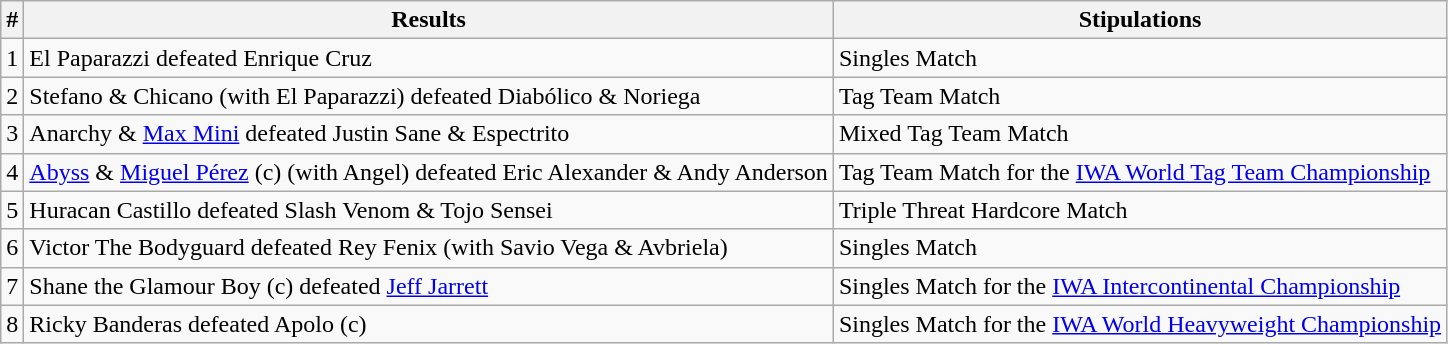<table class="wikitable">
<tr>
<th>#</th>
<th>Results</th>
<th>Stipulations</th>
</tr>
<tr>
<td>1</td>
<td>El Paparazzi defeated Enrique Cruz</td>
<td>Singles Match</td>
</tr>
<tr>
<td>2</td>
<td>Stefano & Chicano (with El Paparazzi) defeated Diabólico & Noriega</td>
<td>Tag Team Match</td>
</tr>
<tr>
<td>3</td>
<td>Anarchy & <a href='#'>Max Mini</a> defeated Justin Sane & Espectrito</td>
<td>Mixed Tag Team Match</td>
</tr>
<tr>
<td>4</td>
<td><a href='#'>Abyss</a> & <a href='#'>Miguel Pérez</a> (c) (with Angel) defeated Eric Alexander & Andy Anderson</td>
<td>Tag Team Match for the <a href='#'>IWA World Tag Team Championship</a></td>
</tr>
<tr>
<td>5</td>
<td>Huracan Castillo defeated Slash Venom & Tojo Sensei</td>
<td>Triple Threat Hardcore Match</td>
</tr>
<tr>
<td>6</td>
<td>Victor The Bodyguard defeated Rey Fenix (with Savio Vega & Avbriela)</td>
<td>Singles Match</td>
</tr>
<tr>
<td>7</td>
<td>Shane the Glamour Boy (c) defeated <a href='#'>Jeff Jarrett</a></td>
<td>Singles Match for the <a href='#'>IWA Intercontinental Championship</a></td>
</tr>
<tr>
<td>8</td>
<td>Ricky Banderas defeated Apolo (c)</td>
<td>Singles Match for the <a href='#'>IWA World Heavyweight Championship</a></td>
</tr>
</table>
